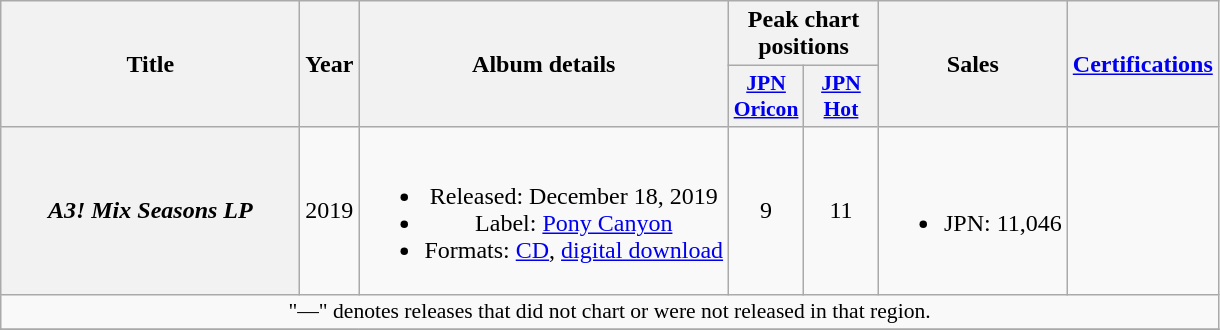<table class="wikitable plainrowheaders" style="text-align:center;">
<tr>
<th scope="col" rowspan="2" style="width:12em;">Title</th>
<th scope="col" rowspan="2">Year</th>
<th scope="col" rowspan="2">Album details</th>
<th scope="col" colspan="2">Peak chart positions</th>
<th scope="col" rowspan="2">Sales<br></th>
<th scope="col" rowspan="2"><a href='#'>Certifications</a></th>
</tr>
<tr>
<th scope="col" style="width:3em;font-size:90%;"><a href='#'>JPN<br>Oricon</a><br></th>
<th scope="col" style="width:3em;font-size:90%;"><a href='#'>JPN<br>Hot</a><br></th>
</tr>
<tr>
<th scope="row"><em>A3! Mix Seasons LP</em></th>
<td>2019</td>
<td><br><ul><li>Released: December 18, 2019</li><li>Label: <a href='#'>Pony Canyon</a></li><li>Formats: <a href='#'>CD</a>, <a href='#'>digital download</a></li></ul></td>
<td>9</td>
<td>11</td>
<td><br><ul><li>JPN: 11,046</li></ul></td>
<td></td>
</tr>
<tr>
<td colspan="7" style="font-size:90%;">"—" denotes releases that did not chart or were not released in that region.</td>
</tr>
<tr>
</tr>
</table>
